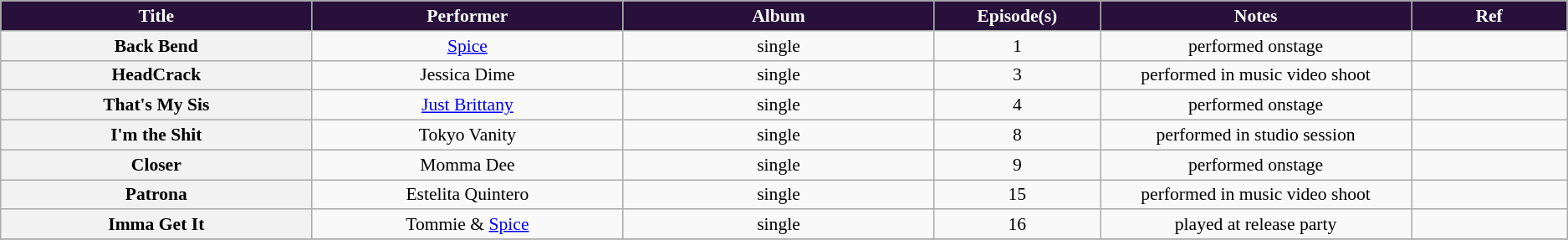<table class="wikitable sortable" style="font-size:90%; text-align: center">
<tr>
<th scope="col" style="background:#271039; color: #FFFFFF;" width="10%">Title</th>
<th scope="col" style="background:#271039; color: #FFFFFF;" width="10%">Performer</th>
<th scope="col" style="background:#271039; color: #FFFFFF;" width="10%">Album</th>
<th scope="col" style="background:#271039; color: #FFFFFF;" width="5%">Episode(s)</th>
<th scope="col" style="background:#271039; color: #FFFFFF;" width="10%">Notes</th>
<th scope="col" style="background:#271039; color: #FFFFFF;" width="5%">Ref</th>
</tr>
<tr>
<th scope="row">Back Bend</th>
<td><a href='#'>Spice</a></td>
<td>single</td>
<td>1</td>
<td>performed onstage</td>
<td align="center"></td>
</tr>
<tr>
<th scope="row">HeadCrack</th>
<td>Jessica Dime</td>
<td>single</td>
<td>3</td>
<td>performed in music video shoot</td>
<td align="center"></td>
</tr>
<tr>
<th scope="row">That's My Sis</th>
<td><a href='#'>Just Brittany</a></td>
<td>single</td>
<td>4</td>
<td>performed onstage</td>
<td align="center"></td>
</tr>
<tr>
<th scope="row">I'm the Shit</th>
<td>Tokyo Vanity</td>
<td>single</td>
<td>8</td>
<td>performed in studio session</td>
<td align="center"></td>
</tr>
<tr>
<th scope="row">Closer</th>
<td>Momma Dee</td>
<td>single</td>
<td>9</td>
<td>performed onstage</td>
<td align="center"></td>
</tr>
<tr>
<th scope="row">Patrona</th>
<td>Estelita Quintero</td>
<td>single</td>
<td>15</td>
<td>performed in music video shoot</td>
<td align="center"></td>
</tr>
<tr>
<th scope="row">Imma Get It</th>
<td>Tommie & <a href='#'>Spice</a></td>
<td>single</td>
<td>16</td>
<td>played at release party</td>
<td align="center"></td>
</tr>
<tr>
</tr>
</table>
